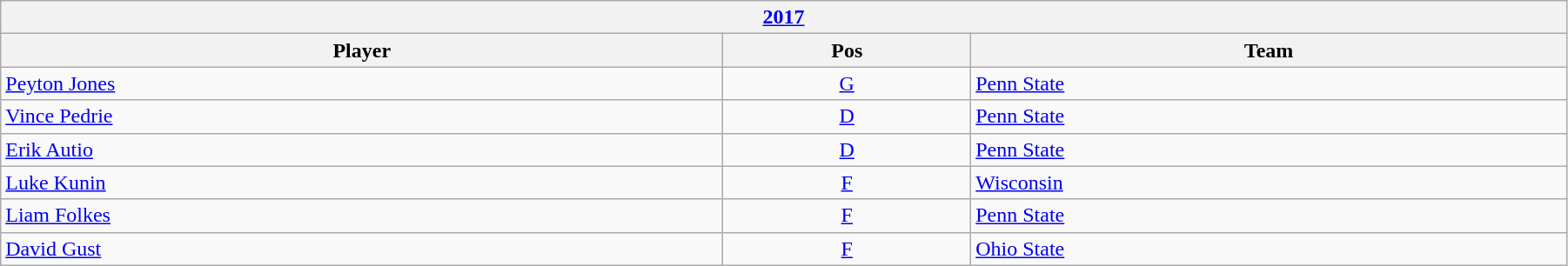<table class="wikitable" width=95%>
<tr>
<th colspan=3><a href='#'>2017</a></th>
</tr>
<tr>
<th>Player</th>
<th>Pos</th>
<th>Team</th>
</tr>
<tr>
<td><a href='#'>Peyton Jones</a></td>
<td style="text-align:center;"><a href='#'>G</a></td>
<td><a href='#'>Penn State</a></td>
</tr>
<tr>
<td><a href='#'>Vince Pedrie</a></td>
<td style="text-align:center;"><a href='#'>D</a></td>
<td><a href='#'>Penn State</a></td>
</tr>
<tr>
<td><a href='#'>Erik Autio</a></td>
<td style="text-align:center;"><a href='#'>D</a></td>
<td><a href='#'>Penn State</a></td>
</tr>
<tr>
<td><a href='#'>Luke Kunin</a></td>
<td style="text-align:center;"><a href='#'>F</a></td>
<td><a href='#'>Wisconsin</a></td>
</tr>
<tr>
<td><a href='#'>Liam Folkes</a></td>
<td style="text-align:center;"><a href='#'>F</a></td>
<td><a href='#'>Penn State</a></td>
</tr>
<tr>
<td><a href='#'>David Gust</a></td>
<td style="text-align:center;"><a href='#'>F</a></td>
<td><a href='#'>Ohio State</a></td>
</tr>
</table>
